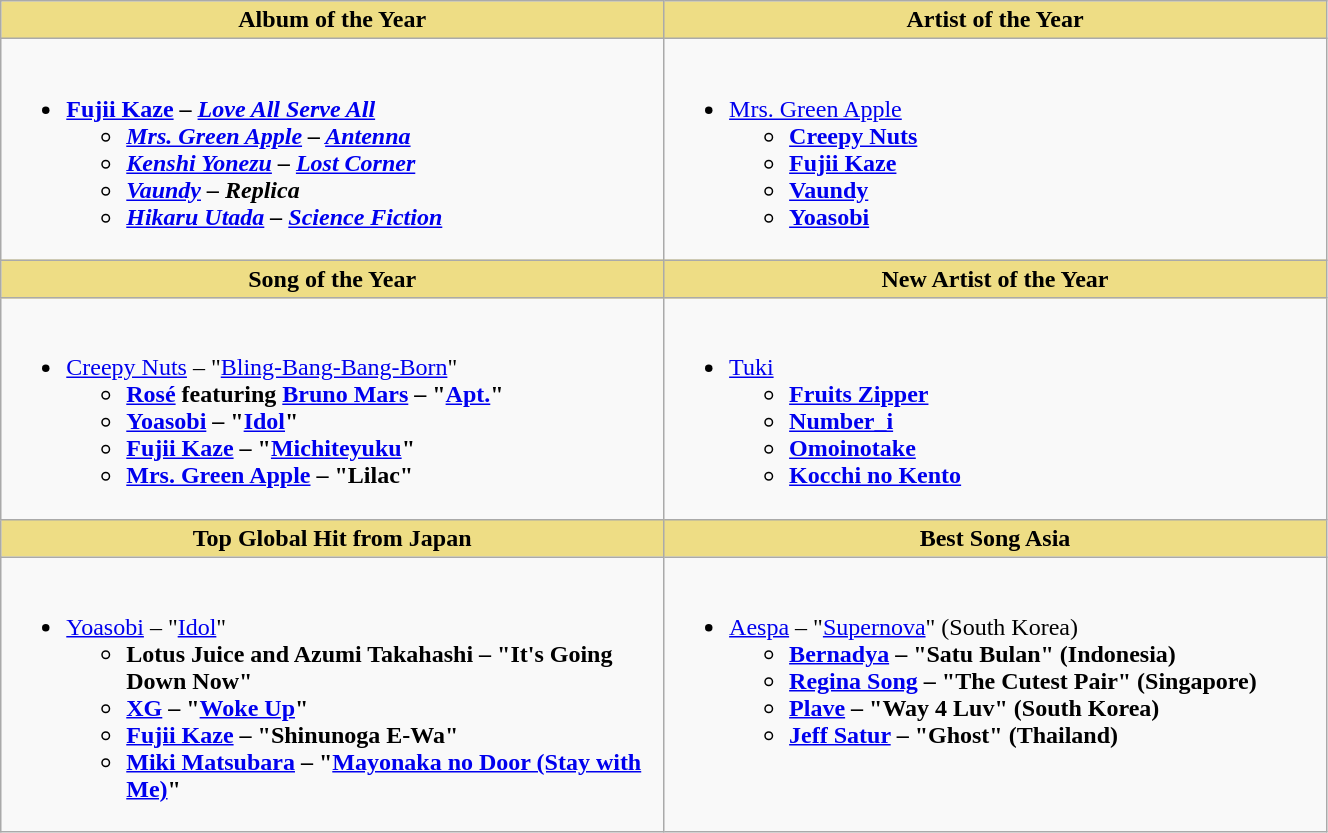<table class="wikitable" style="width:70%">
<tr>
<th scope="col" style="background-color:#EEDD85; width:35%">Album of the Year</th>
<th scope="col" style="background-color:#EEDD85; width:35%">Artist of the Year</th>
</tr>
<tr>
<td style="vertical-align:top"><br><ul><li><strong><a href='#'>Fujii Kaze</a> – <em><a href='#'>Love All Serve All</a><strong><em><ul><li><a href='#'>Mrs. Green Apple</a> – </em><a href='#'>Antenna</a><em></li><li><a href='#'>Kenshi Yonezu</a> – </em><a href='#'>Lost Corner</a><em></li><li><a href='#'>Vaundy</a> – </em>Replica<em></li><li><a href='#'>Hikaru Utada</a> – </em><a href='#'>Science Fiction</a><em></li></ul></li></ul></td>
<td style="vertical-align:top"><br><ul><li></strong><a href='#'>Mrs. Green Apple</a><strong><ul><li><a href='#'>Creepy Nuts</a></li><li><a href='#'>Fujii Kaze</a></li><li><a href='#'>Vaundy</a></li><li><a href='#'>Yoasobi</a></li></ul></li></ul></td>
</tr>
<tr>
<th scope="col" style="background-color:#EEDD85; width:35%">Song of the Year</th>
<th scope="col" style="background-color:#EEDD85; width:35%">New Artist of the Year</th>
</tr>
<tr>
<td style="vertical-align:top"><br><ul><li></strong><a href='#'>Creepy Nuts</a> – "<a href='#'>Bling-Bang-Bang-Born</a>"<strong><ul><li><a href='#'>Rosé</a> featuring <a href='#'>Bruno Mars</a> – "<a href='#'>Apt.</a>"</li><li><a href='#'>Yoasobi</a> – "<a href='#'>Idol</a>"</li><li><a href='#'>Fujii Kaze</a> – "<a href='#'>Michiteyuku</a>"</li><li><a href='#'>Mrs. Green Apple</a> – "Lilac"</li></ul></li></ul></td>
<td style="vertical-align:top"><br><ul><li></strong><a href='#'>Tuki</a><strong><ul><li><a href='#'>Fruits Zipper</a></li><li><a href='#'>Number_i</a></li><li><a href='#'>Omoinotake</a></li><li><a href='#'>Kocchi no Kento</a></li></ul></li></ul></td>
</tr>
<tr>
<th scope="col" style="background-color:#EEDD85; width:35%">Top Global Hit from Japan</th>
<th scope="col" style="background-color:#EEDD85; width:35%">Best Song Asia</th>
</tr>
<tr>
<td style="vertical-align:top"><br><ul><li></strong><a href='#'>Yoasobi</a> – "<a href='#'>Idol</a>"<strong><ul><li>Lotus Juice and Azumi Takahashi – "It's Going Down Now"</li><li><a href='#'>XG</a> – "<a href='#'>Woke Up</a>"</li><li><a href='#'>Fujii Kaze</a> – "Shinunoga E-Wa"</li><li><a href='#'>Miki Matsubara</a> – "<a href='#'>Mayonaka no Door (Stay with Me)</a>"</li></ul></li></ul></td>
<td style="vertical-align:top"><br><ul><li></strong><a href='#'>Aespa</a> – "<a href='#'>Supernova</a>" (South Korea)<strong><ul><li><a href='#'>Bernadya</a> – "Satu Bulan" (Indonesia)</li><li><a href='#'>Regina Song</a> – "The Cutest Pair" (Singapore)</li><li><a href='#'>Plave</a> – "Way 4 Luv" (South Korea)</li><li><a href='#'>Jeff Satur</a> – "Ghost" (Thailand)</li></ul></li></ul></td>
</tr>
</table>
